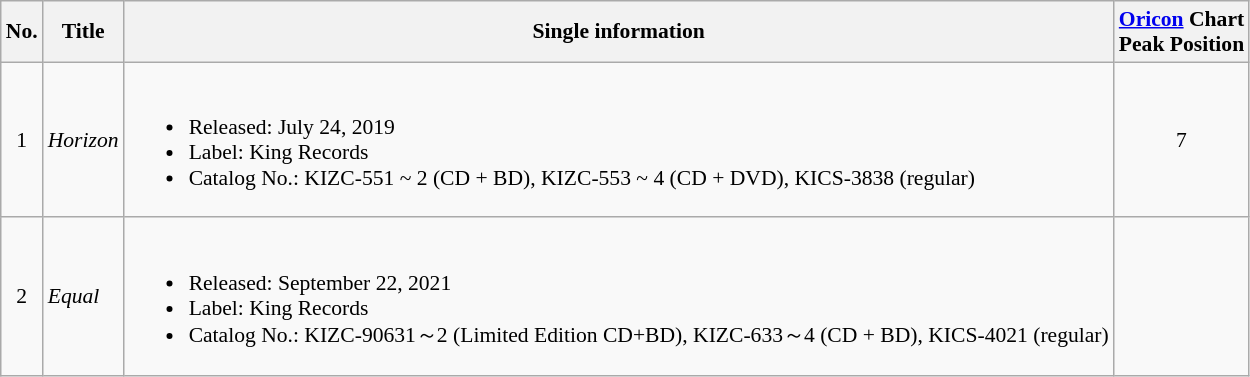<table class="wikitable" style="font-size: 90%;">
<tr>
<th>No.</th>
<th>Title</th>
<th>Single information</th>
<th><a href='#'>Oricon</a> Chart<br>Peak Position</th>
</tr>
<tr>
<td align=center>1</td>
<td><em>Horizon</em></td>
<td><br><ul><li>Released: July 24, 2019</li><li>Label: King Records</li><li>Catalog No.: KIZC-551 ~ 2 (CD + BD), KIZC-553 ~ 4 (CD + DVD), KICS-3838 (regular)</li></ul></td>
<td align=center>7</td>
</tr>
<tr>
<td align=center>2</td>
<td><em>Equal</em></td>
<td><br><ul><li>Released: September 22, 2021</li><li>Label: King Records</li><li>Catalog No.: KIZC-90631～2 (Limited Edition CD+BD), KIZC-633～4 (CD + BD), KICS-4021 (regular)</li></ul></td>
<td></td>
</tr>
</table>
